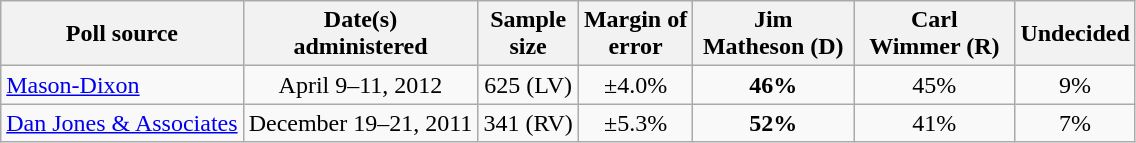<table class="wikitable">
<tr>
<th>Poll source</th>
<th>Date(s)<br>administered</th>
<th>Sample<br>size</th>
<th>Margin of <br>error</th>
<th style="width:100px;">Jim<br>Matheson (D)</th>
<th style="width:100px;">Carl<br>Wimmer (R)</th>
<th>Undecided</th>
</tr>
<tr>
<td><a href='#'>Mason-Dixon</a></td>
<td align=center>April 9–11, 2012</td>
<td align=center>625 (LV)</td>
<td align=center>±4.0%</td>
<td align=center ><strong>46%</strong></td>
<td align=center>45%</td>
<td align=center>9%</td>
</tr>
<tr>
<td><a href='#'>Dan Jones & Associates</a></td>
<td align=center>December 19–21, 2011</td>
<td align=center>341 (RV)</td>
<td align=center>±5.3%</td>
<td align=center ><strong>52%</strong></td>
<td align=center>41%</td>
<td align=center>7%</td>
</tr>
</table>
